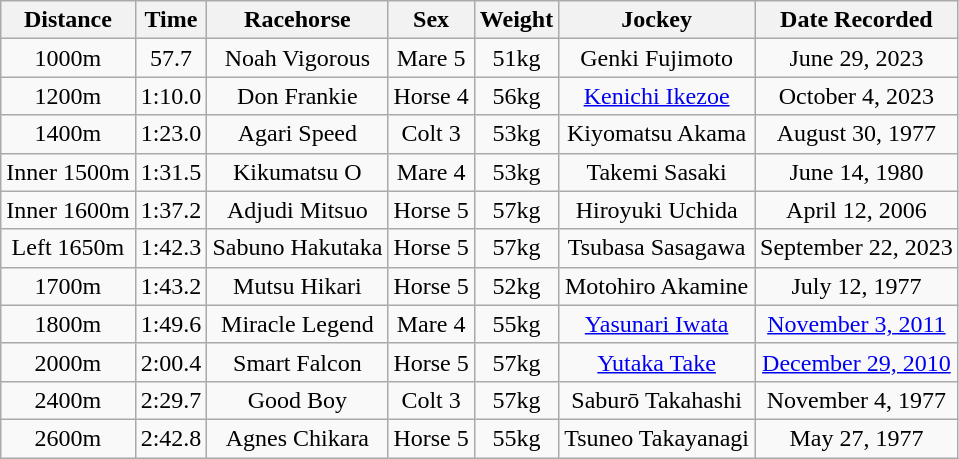<table class="wikitable" style="text-align: center;">
<tr>
<th>Distance</th>
<th>Time</th>
<th>Racehorse</th>
<th>Sex</th>
<th>Weight</th>
<th>Jockey</th>
<th>Date Recorded</th>
</tr>
<tr>
<td>1000m</td>
<td>57.7</td>
<td>Noah Vigorous</td>
<td>Mare 5</td>
<td>51kg</td>
<td>Genki Fujimoto</td>
<td>June 29, 2023</td>
</tr>
<tr>
<td>1200m</td>
<td>1:10.0</td>
<td>Don Frankie</td>
<td>Horse 4</td>
<td>56kg</td>
<td><a href='#'>Kenichi Ikezoe</a></td>
<td>October 4, 2023</td>
</tr>
<tr>
<td>1400m</td>
<td>1:23.0</td>
<td>Agari Speed</td>
<td>Colt 3</td>
<td>53kg</td>
<td>Kiyomatsu Akama</td>
<td>August 30, 1977</td>
</tr>
<tr>
<td>Inner 1500m</td>
<td>1:31.5</td>
<td>Kikumatsu O</td>
<td>Mare 4</td>
<td>53kg</td>
<td>Takemi Sasaki</td>
<td>June 14, 1980</td>
</tr>
<tr>
<td>Inner 1600m</td>
<td>1:37.2</td>
<td>Adjudi Mitsuo</td>
<td>Horse 5</td>
<td>57kg</td>
<td>Hiroyuki Uchida</td>
<td>April 12, 2006</td>
</tr>
<tr>
<td>Left 1650m</td>
<td>1:42.3</td>
<td>Sabuno Hakutaka</td>
<td>Horse 5</td>
<td>57kg</td>
<td>Tsubasa Sasagawa</td>
<td>September 22, 2023</td>
</tr>
<tr>
<td>1700m</td>
<td>1:43.2</td>
<td>Mutsu Hikari</td>
<td>Horse 5</td>
<td>52kg</td>
<td>Motohiro Akamine</td>
<td>July 12, 1977</td>
</tr>
<tr>
<td>1800m</td>
<td>1:49.6</td>
<td>Miracle Legend</td>
<td>Mare 4</td>
<td>55kg</td>
<td><a href='#'>Yasunari Iwata</a></td>
<td><a href='#'>November 3, 2011</a></td>
</tr>
<tr>
<td>2000m</td>
<td>2:00.4</td>
<td>Smart Falcon</td>
<td>Horse 5</td>
<td>57kg</td>
<td><a href='#'>Yutaka Take</a></td>
<td><a href='#'>December 29, 2010</a></td>
</tr>
<tr>
<td>2400m</td>
<td>2:29.7</td>
<td>Good Boy</td>
<td>Colt 3</td>
<td>57kg</td>
<td>Saburō Takahashi</td>
<td>November 4, 1977</td>
</tr>
<tr>
<td>2600m</td>
<td>2:42.8</td>
<td>Agnes Chikara</td>
<td>Horse 5</td>
<td>55kg</td>
<td>Tsuneo Takayanagi</td>
<td>May 27, 1977</td>
</tr>
</table>
